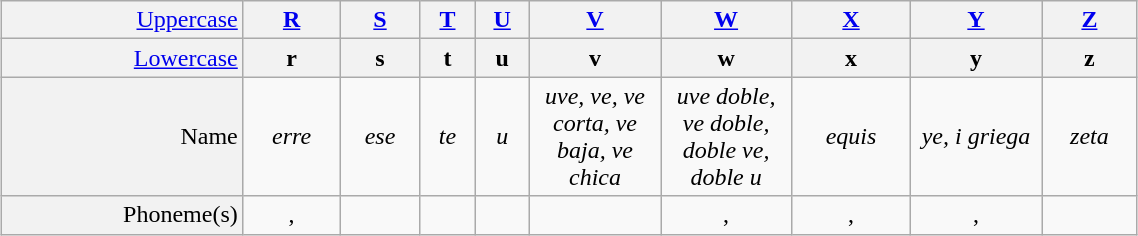<table class="wikitable" style="text-align:center; min-width:60%; margin-left:5px">
<tr>
<th style="font-weight:normal; text-align:right"><a href='#'>Uppercase</a></th>
<th><a href='#'>R</a></th>
<th><a href='#'>S</a></th>
<th><a href='#'>T</a></th>
<th><a href='#'>U</a></th>
<th><a href='#'>V</a></th>
<th><a href='#'>W</a></th>
<th><a href='#'>X</a></th>
<th><a href='#'>Y</a></th>
<th><a href='#'>Z</a></th>
</tr>
<tr>
<th style="font-weight:normal; text-align:right"><a href='#'>Lowercase</a></th>
<th>r</th>
<th>s</th>
<th>t</th>
<th>u</th>
<th>v</th>
<th>w</th>
<th>x</th>
<th>y</th>
<th>z</th>
</tr>
<tr>
<th style="font-weight:normal; text-align:right">Name</th>
<td><em>erre</em></td>
<td><em>ese</em></td>
<td><em>te</em></td>
<td><em>u</em></td>
<td style="width:80px"><em>uve, ve, ve corta, ve baja, ve chica</em></td>
<td style="width:80px"><em>uve doble, ve doble, doble ve, doble u</em></td>
<td><em>equis</em></td>
<td style="width:80px"><em>ye, i griega</em></td>
<td><em>zeta</em></td>
</tr>
<tr>
<th style="font-weight:normal; text-align:right">Phoneme(s)</th>
<td>, </td>
<td></td>
<td></td>
<td></td>
<td></td>
<td>, </td>
<td>, </td>
<td>, </td>
<td></td>
</tr>
</table>
